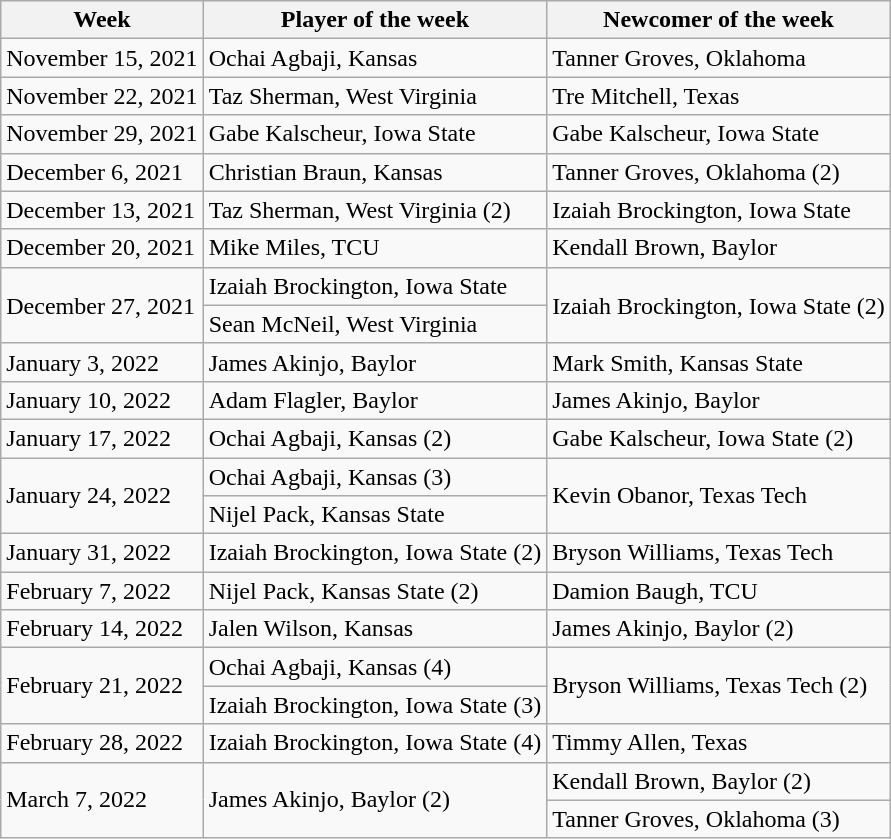<table class="wikitable" border="1">
<tr>
<th>Week</th>
<th>Player of the week</th>
<th>Newcomer of the week</th>
</tr>
<tr>
<td>November 15, 2021</td>
<td>Ochai Agbaji, Kansas</td>
<td>Tanner Groves, Oklahoma</td>
</tr>
<tr>
<td valign="middle">November 22, 2021</td>
<td>Taz Sherman, West Virginia</td>
<td valign="middle">Tre Mitchell, Texas</td>
</tr>
<tr>
<td>November 29, 2021</td>
<td>Gabe Kalscheur, Iowa State</td>
<td>Gabe Kalscheur, Iowa State</td>
</tr>
<tr>
<td valign="middle">December 6, 2021</td>
<td>Christian Braun, Kansas</td>
<td>Tanner Groves, Oklahoma (2)</td>
</tr>
<tr>
<td valign="middle">December 13, 2021</td>
<td>Taz Sherman, West Virginia (2)</td>
<td valign="middle">Izaiah Brockington, Iowa State</td>
</tr>
<tr>
<td valign="middle">December 20, 2021</td>
<td valign="middle">Mike Miles, TCU</td>
<td>Kendall Brown, Baylor</td>
</tr>
<tr>
<td rowspan="2">December 27, 2021</td>
<td>Izaiah Brockington, Iowa State</td>
<td rowspan="2">Izaiah Brockington, Iowa State (2)</td>
</tr>
<tr>
<td>Sean McNeil, West Virginia</td>
</tr>
<tr>
<td>January 3, 2022</td>
<td>James Akinjo, Baylor</td>
<td>Mark Smith, Kansas State</td>
</tr>
<tr>
<td>January 10, 2022</td>
<td>Adam Flagler, Baylor</td>
<td>James Akinjo, Baylor</td>
</tr>
<tr>
<td>January 17, 2022</td>
<td>Ochai Agbaji, Kansas (2)</td>
<td>Gabe Kalscheur, Iowa State (2)</td>
</tr>
<tr>
<td rowspan="2">January 24, 2022</td>
<td>Ochai Agbaji, Kansas (3)</td>
<td rowspan="2">Kevin Obanor, Texas Tech</td>
</tr>
<tr>
<td>Nijel Pack, Kansas State</td>
</tr>
<tr>
<td>January 31, 2022</td>
<td>Izaiah Brockington, Iowa State (2)</td>
<td>Bryson Williams, Texas Tech</td>
</tr>
<tr>
<td>February 7, 2022</td>
<td>Nijel Pack, Kansas State (2)</td>
<td>Damion Baugh, TCU</td>
</tr>
<tr>
<td>February 14, 2022</td>
<td>Jalen Wilson, Kansas</td>
<td>James Akinjo, Baylor (2)</td>
</tr>
<tr>
<td rowspan="2">February 21, 2022</td>
<td>Ochai Agbaji, Kansas (4)</td>
<td rowspan="2">Bryson Williams, Texas Tech (2)</td>
</tr>
<tr>
<td>Izaiah Brockington, Iowa State (3)</td>
</tr>
<tr>
<td>February 28, 2022</td>
<td>Izaiah Brockington, Iowa State (4)</td>
<td>Timmy Allen, Texas</td>
</tr>
<tr>
<td rowspan="2">March 7, 2022</td>
<td rowspan="2">James Akinjo, Baylor (2)</td>
<td>Kendall Brown, Baylor (2)</td>
</tr>
<tr>
<td>Tanner Groves, Oklahoma (3)</td>
</tr>
</table>
